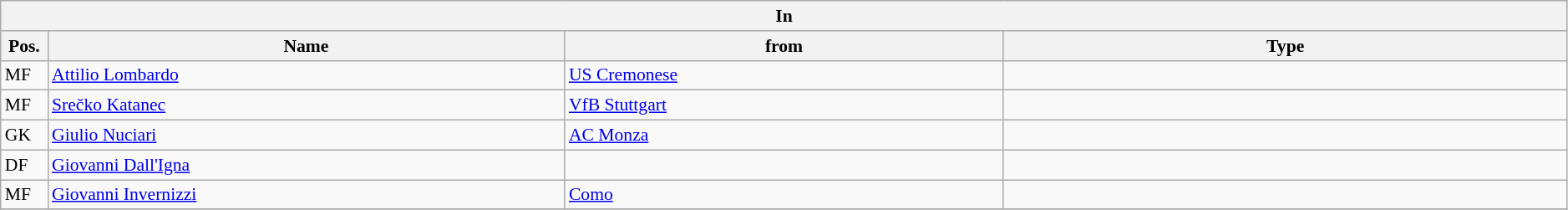<table class="wikitable" style="font-size:90%;width:99%;">
<tr>
<th colspan="4">In</th>
</tr>
<tr>
<th width=3%>Pos.</th>
<th width=33%>Name</th>
<th width=28%>from</th>
<th width=36%>Type</th>
</tr>
<tr>
<td>MF</td>
<td><a href='#'>Attilio Lombardo</a></td>
<td><a href='#'>US Cremonese</a></td>
<td></td>
</tr>
<tr>
<td>MF</td>
<td><a href='#'>Srečko Katanec</a></td>
<td><a href='#'>VfB Stuttgart</a></td>
<td></td>
</tr>
<tr>
<td>GK</td>
<td><a href='#'>Giulio Nuciari</a></td>
<td><a href='#'>AC Monza</a></td>
<td></td>
</tr>
<tr>
<td>DF</td>
<td><a href='#'>Giovanni Dall'Igna</a></td>
<td></td>
<td></td>
</tr>
<tr>
<td>MF</td>
<td><a href='#'>Giovanni Invernizzi</a></td>
<td><a href='#'>Como</a></td>
<td></td>
</tr>
<tr>
</tr>
</table>
